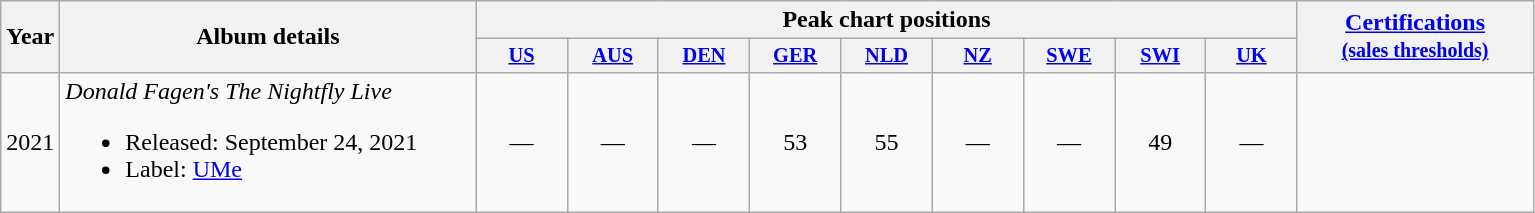<table class="wikitable" style="text-align:left;">
<tr>
<th rowspan="2">Year</th>
<th rowspan="2" style="width:270px;">Album details</th>
<th colspan="9">Peak chart positions</th>
<th rowspan="2" style="width:150px;"><a href='#'>Certifications</a><br><small><a href='#'>(sales thresholds)</a></small></th>
</tr>
<tr>
<th style="width:4em;font-size:85%"><a href='#'>US</a><br></th>
<th style="width:4em;font-size:85%"><a href='#'>AUS</a><br></th>
<th style="width:4em;font-size:85%"><a href='#'>DEN</a><br></th>
<th style="width:4em;font-size:85%"><a href='#'>GER</a><br></th>
<th style="width:4em;font-size:85%"><a href='#'>NLD</a><br></th>
<th style="width:4em;font-size:85%"><a href='#'>NZ</a><br></th>
<th style="width:4em;font-size:85%"><a href='#'>SWE</a><br></th>
<th style="width:4em;font-size:85%"><a href='#'>SWI</a><br></th>
<th style="width:4em;font-size:85%"><a href='#'>UK</a><br></th>
</tr>
<tr>
<td>2021</td>
<td><em>Donald Fagen's The Nightfly Live</em><br><ul><li>Released: September 24, 2021</li><li>Label: <a href='#'>UMe</a></li></ul></td>
<td style="text-align:center;">—</td>
<td style="text-align:center;">—</td>
<td style="text-align:center;">—</td>
<td style="text-align:center;">53</td>
<td style="text-align:center;">55</td>
<td style="text-align:center;">—</td>
<td style="text-align:center;">—</td>
<td style="text-align:center;">49</td>
<td style="text-align:center;">—</td>
<td></td>
</tr>
</table>
